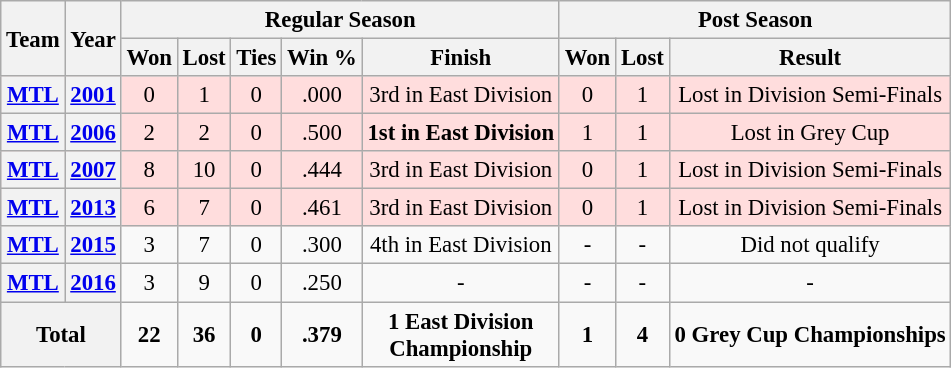<table class="wikitable" style="font-size: 95%; text-align:center;">
<tr>
<th rowspan="2">Team</th>
<th rowspan="2">Year</th>
<th colspan="5">Regular Season</th>
<th colspan="4">Post Season</th>
</tr>
<tr>
<th>Won</th>
<th>Lost</th>
<th>Ties</th>
<th>Win %</th>
<th>Finish</th>
<th>Won</th>
<th>Lost</th>
<th>Result</th>
</tr>
<tr ! style="background:#fdd;">
<th><a href='#'>MTL</a></th>
<th><a href='#'>2001</a></th>
<td>0</td>
<td>1</td>
<td>0</td>
<td>.000</td>
<td>3rd in East Division</td>
<td>0</td>
<td>1</td>
<td>Lost in Division Semi-Finals</td>
</tr>
<tr ! style="background:#fdd;">
<th><a href='#'>MTL</a></th>
<th><a href='#'>2006</a></th>
<td>2</td>
<td>2</td>
<td>0</td>
<td>.500</td>
<td><strong>1st in East Division</strong></td>
<td>1</td>
<td>1</td>
<td>Lost in Grey Cup</td>
</tr>
<tr ! style="background:#fdd;">
<th><a href='#'>MTL</a></th>
<th><a href='#'>2007</a></th>
<td>8</td>
<td>10</td>
<td>0</td>
<td>.444</td>
<td>3rd in East Division</td>
<td>0</td>
<td>1</td>
<td>Lost in Division Semi-Finals</td>
</tr>
<tr ! style="background:#fdd;">
<th><a href='#'>MTL</a></th>
<th><a href='#'>2013</a></th>
<td>6</td>
<td>7</td>
<td>0</td>
<td>.461</td>
<td>3rd in East Division</td>
<td>0</td>
<td>1</td>
<td>Lost in Division Semi-Finals</td>
</tr>
<tr>
<th><a href='#'>MTL</a></th>
<th><a href='#'>2015</a></th>
<td>3</td>
<td>7</td>
<td>0</td>
<td>.300</td>
<td>4th in East Division</td>
<td>-</td>
<td>-</td>
<td>Did not qualify</td>
</tr>
<tr>
<th><a href='#'>MTL</a></th>
<th><a href='#'>2016</a></th>
<td>3</td>
<td 5>9</td>
<td>0</td>
<td>.250</td>
<td>-</td>
<td>-</td>
<td>-</td>
<td>-</td>
</tr>
<tr>
<th colspan="2"><strong>Total</strong></th>
<td><strong>22</strong></td>
<td><strong>36</strong></td>
<td><strong>0</strong></td>
<td><strong>.379</strong></td>
<td><strong>1 East Division<br>Championship</strong></td>
<td><strong>1</strong></td>
<td><strong>4</strong></td>
<td><strong>0 Grey Cup Championships</strong></td>
</tr>
</table>
